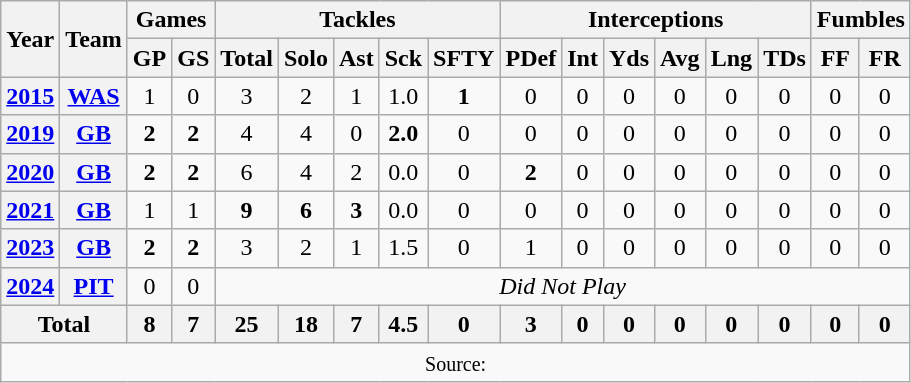<table class="wikitable" style="text-align:center">
<tr>
<th rowspan="2">Year</th>
<th rowspan="2">Team</th>
<th colspan="2">Games</th>
<th colspan="5">Tackles</th>
<th colspan="6">Interceptions</th>
<th colspan="2">Fumbles</th>
</tr>
<tr>
<th>GP</th>
<th>GS</th>
<th>Total</th>
<th>Solo</th>
<th>Ast</th>
<th>Sck</th>
<th>SFTY</th>
<th>PDef</th>
<th>Int</th>
<th>Yds</th>
<th>Avg</th>
<th>Lng</th>
<th>TDs</th>
<th>FF</th>
<th>FR</th>
</tr>
<tr>
<th><a href='#'>2015</a></th>
<th><a href='#'>WAS</a></th>
<td>1</td>
<td>0</td>
<td>3</td>
<td>2</td>
<td>1</td>
<td>1.0</td>
<td><strong>1</strong></td>
<td>0</td>
<td>0</td>
<td>0</td>
<td>0</td>
<td>0</td>
<td>0</td>
<td>0</td>
<td>0</td>
</tr>
<tr>
<th><a href='#'>2019</a></th>
<th><a href='#'>GB</a></th>
<td><strong>2</strong></td>
<td><strong>2</strong></td>
<td>4</td>
<td>4</td>
<td>0</td>
<td><strong>2.0</strong></td>
<td>0</td>
<td>0</td>
<td>0</td>
<td>0</td>
<td>0</td>
<td>0</td>
<td>0</td>
<td>0</td>
<td>0</td>
</tr>
<tr>
<th><a href='#'>2020</a></th>
<th><a href='#'>GB</a></th>
<td><strong>2</strong></td>
<td><strong>2</strong></td>
<td>6</td>
<td>4</td>
<td>2</td>
<td>0.0</td>
<td>0</td>
<td><strong>2</strong></td>
<td>0</td>
<td>0</td>
<td>0</td>
<td>0</td>
<td>0</td>
<td>0</td>
<td>0</td>
</tr>
<tr>
<th><a href='#'>2021</a></th>
<th><a href='#'>GB</a></th>
<td>1</td>
<td>1</td>
<td><strong>9</strong></td>
<td><strong>6</strong></td>
<td><strong>3</strong></td>
<td>0.0</td>
<td>0</td>
<td>0</td>
<td>0</td>
<td>0</td>
<td>0</td>
<td>0</td>
<td>0</td>
<td>0</td>
<td>0</td>
</tr>
<tr>
<th><a href='#'>2023</a></th>
<th><a href='#'>GB</a></th>
<td><strong>2</strong></td>
<td><strong>2</strong></td>
<td>3</td>
<td>2</td>
<td>1</td>
<td>1.5</td>
<td>0</td>
<td>1</td>
<td>0</td>
<td>0</td>
<td>0</td>
<td>0</td>
<td>0</td>
<td>0</td>
<td>0</td>
</tr>
<tr>
<th><a href='#'>2024</a></th>
<th><a href='#'>PIT</a></th>
<td>0</td>
<td>0</td>
<td colspan="13"><em>Did Not Play</em></td>
</tr>
<tr>
<th colspan="2">Total</th>
<th>8</th>
<th>7</th>
<th>25</th>
<th>18</th>
<th>7</th>
<th>4.5</th>
<th>0</th>
<th>3</th>
<th>0</th>
<th>0</th>
<th>0</th>
<th>0</th>
<th>0</th>
<th>0</th>
<th>0</th>
</tr>
<tr>
<td colspan="17"><small>Source: </small></td>
</tr>
</table>
